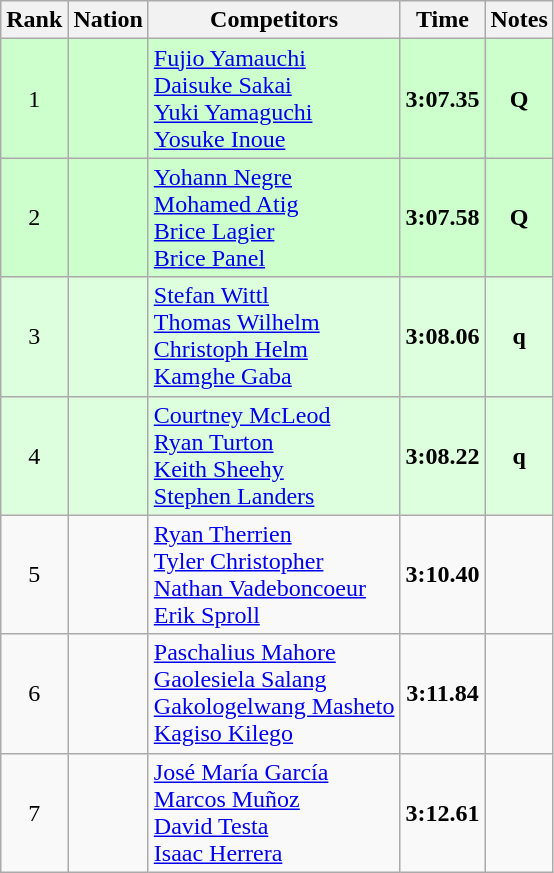<table class="wikitable sortable" style="text-align:center">
<tr>
<th>Rank</th>
<th>Nation</th>
<th>Competitors</th>
<th>Time</th>
<th>Notes</th>
</tr>
<tr bgcolor=ccffcc>
<td>1</td>
<td align=left></td>
<td align=left><a href='#'>Fujio Yamauchi</a><br><a href='#'>Daisuke Sakai</a><br><a href='#'>Yuki Yamaguchi</a><br><a href='#'>Yosuke Inoue</a></td>
<td><strong>3:07.35</strong></td>
<td><strong>Q</strong></td>
</tr>
<tr bgcolor=ccffcc>
<td>2</td>
<td align=left></td>
<td align=left><a href='#'>Yohann Negre</a><br><a href='#'>Mohamed Atig</a><br><a href='#'>Brice Lagier</a><br><a href='#'>Brice Panel</a></td>
<td><strong>3:07.58</strong></td>
<td><strong>Q</strong></td>
</tr>
<tr bgcolor=ddffdd>
<td>3</td>
<td align=left></td>
<td align=left><a href='#'>Stefan Wittl</a><br><a href='#'>Thomas Wilhelm</a><br><a href='#'>Christoph Helm</a><br><a href='#'>Kamghe Gaba</a></td>
<td><strong>3:08.06</strong></td>
<td><strong>q</strong></td>
</tr>
<tr bgcolor=ddffdd>
<td>4</td>
<td align=left></td>
<td align=left><a href='#'>Courtney McLeod</a><br><a href='#'>Ryan Turton</a><br><a href='#'>Keith Sheehy</a><br><a href='#'>Stephen Landers</a></td>
<td><strong>3:08.22</strong></td>
<td><strong>q</strong></td>
</tr>
<tr>
<td>5</td>
<td align=left></td>
<td align=left><a href='#'>Ryan Therrien</a><br><a href='#'>Tyler Christopher</a><br><a href='#'>Nathan Vadeboncoeur</a><br><a href='#'>Erik Sproll</a></td>
<td><strong>3:10.40</strong></td>
<td></td>
</tr>
<tr>
<td>6</td>
<td align=left></td>
<td align=left><a href='#'>Paschalius Mahore</a><br><a href='#'>Gaolesiela Salang</a><br><a href='#'>Gakologelwang Masheto</a><br><a href='#'>Kagiso Kilego</a></td>
<td><strong>3:11.84</strong></td>
<td></td>
</tr>
<tr>
<td>7</td>
<td align=left></td>
<td align=left><a href='#'>José María García</a><br><a href='#'>Marcos Muñoz</a><br><a href='#'>David Testa</a><br><a href='#'>Isaac Herrera</a></td>
<td><strong>3:12.61</strong></td>
<td></td>
</tr>
</table>
